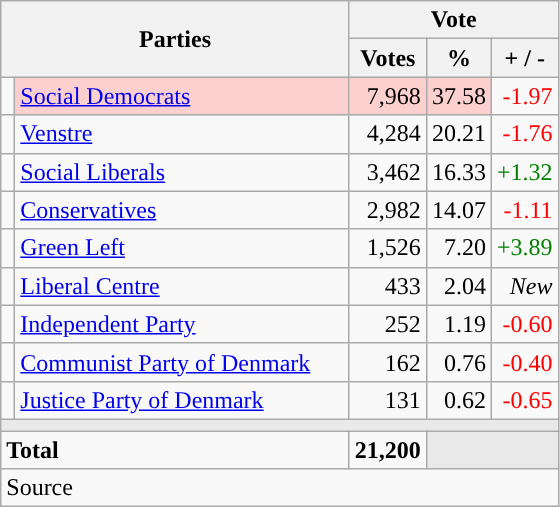<table class="wikitable" style="text-align:right;">
<tr>
<th style="text-align:centre;" rowspan="2" colspan="2" width="225">Parties</th>
<th colspan="3">Vote</th>
</tr>
<tr>
<th width="15">Votes</th>
<th width="15">%</th>
<th width="15">+ / -</th>
</tr>
<tr>
<td width="2" style="color:inherit;background:"></td>
<td bgcolor=#fbd0ce  align="left"><a href='#'>Social Democrats</a></td>
<td bgcolor=#fbd0ce>7,968</td>
<td bgcolor=#fbd0ce>37.58</td>
<td style=color:red;>-1.97</td>
</tr>
<tr>
<td width="2" style="color:inherit;background:"></td>
<td align="left"><a href='#'>Venstre</a></td>
<td>4,284</td>
<td>20.21</td>
<td style=color:red;>-1.76</td>
</tr>
<tr>
<td width="2" style="color:inherit;background:"></td>
<td align="left"><a href='#'>Social Liberals</a></td>
<td>3,462</td>
<td>16.33</td>
<td style=color:green;>+1.32</td>
</tr>
<tr>
<td width="2" style="color:inherit;background:"></td>
<td align="left"><a href='#'>Conservatives</a></td>
<td>2,982</td>
<td>14.07</td>
<td style=color:red;>-1.11</td>
</tr>
<tr>
<td width="2" style="color:inherit;background:"></td>
<td align="left"><a href='#'>Green Left</a></td>
<td>1,526</td>
<td>7.20</td>
<td style=color:green;>+3.89</td>
</tr>
<tr>
<td width="2" style="color:inherit;background:"></td>
<td align="left"><a href='#'>Liberal Centre</a></td>
<td>433</td>
<td>2.04</td>
<td><em>New</em></td>
</tr>
<tr>
<td width="2" style="color:inherit;background:"></td>
<td align="left"><a href='#'>Independent Party</a></td>
<td>252</td>
<td>1.19</td>
<td style=color:red;>-0.60</td>
</tr>
<tr>
<td width="2" style="color:inherit;background:"></td>
<td align="left"><a href='#'>Communist Party of Denmark</a></td>
<td>162</td>
<td>0.76</td>
<td style=color:red;>-0.40</td>
</tr>
<tr>
<td width="2" style="color:inherit;background:"></td>
<td align="left"><a href='#'>Justice Party of Denmark</a></td>
<td>131</td>
<td>0.62</td>
<td style=color:red;>-0.65</td>
</tr>
<tr>
<td colspan="7" bgcolor="#E9E9E9"></td>
</tr>
<tr>
<td align="left" colspan="2"><strong>Total</strong></td>
<td><strong>21,200</strong></td>
<td bgcolor="#E9E9E9" colspan="2"></td>
</tr>
<tr>
<td align="left" colspan="6">Source</td>
</tr>
</table>
